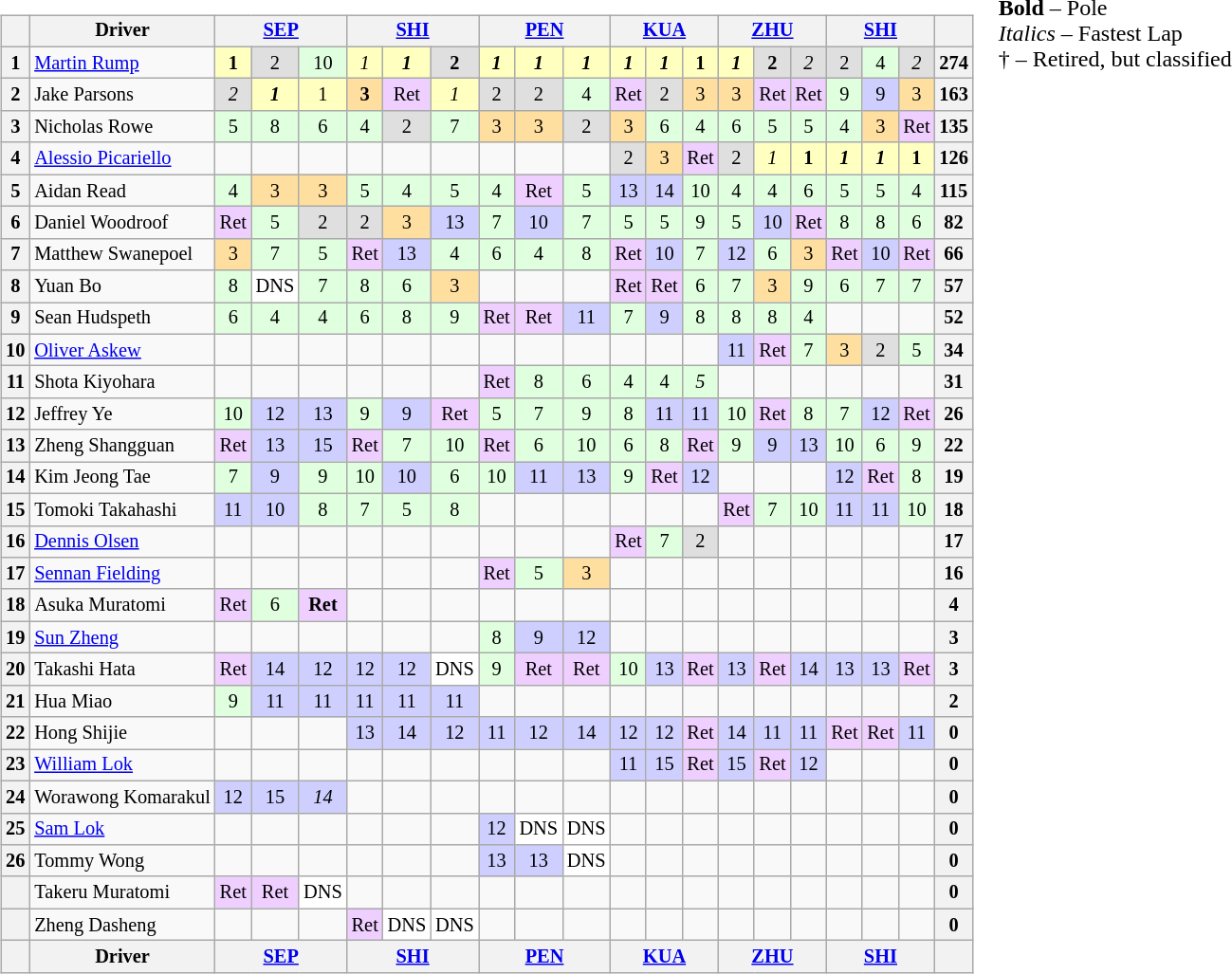<table>
<tr>
<td><br><table class="wikitable" style="font-size: 85%; text-align:center">
<tr valign="top">
<th valign="middle"></th>
<th valign="middle">Driver</th>
<th colspan=3><a href='#'>SEP</a><br></th>
<th colspan=3><a href='#'>SHI</a><br></th>
<th colspan=3><a href='#'>PEN</a><br></th>
<th colspan=3><a href='#'>KUA</a><br></th>
<th colspan=3><a href='#'>ZHU</a><br></th>
<th colspan=3><a href='#'>SHI</a><br></th>
<th valign="middle"></th>
</tr>
<tr>
<th>1</th>
<td align=left> <a href='#'>Martin Rump</a></td>
<td style="background:#FFFFBF;"><strong>1</strong></td>
<td style="background:#DFDFDF;">2</td>
<td style="background:#DFFFDF;">10</td>
<td style="background:#FFFFBF;"><em>1</em></td>
<td style="background:#FFFFBF;"><strong><em>1</em></strong></td>
<td style="background:#DFDFDF;"><strong>2</strong></td>
<td style="background:#FFFFBF;"><strong><em>1</em></strong></td>
<td style="background:#FFFFBF;"><strong><em>1</em></strong></td>
<td style="background:#FFFFBF;"><strong><em>1</em></strong></td>
<td style="background:#FFFFBF;"><strong><em>1</em></strong></td>
<td style="background:#FFFFBF;"><strong><em>1</em></strong></td>
<td style="background:#FFFFBF;"><strong>1</strong></td>
<td style="background:#FFFFBF;"><strong><em>1</em></strong></td>
<td style="background:#DFDFDF;"><strong>2</strong></td>
<td style="background:#DFDFDF;"><em>2</em></td>
<td style="background:#DFDFDF;">2</td>
<td style="background:#DFFFDF;">4</td>
<td style="background:#DFDFDF;"><em>2</em></td>
<th>274</th>
</tr>
<tr>
<th>2</th>
<td align=left> Jake Parsons</td>
<td style="background:#DFDFDF;"><em>2</em></td>
<td style="background:#FFFFBF;"><strong><em>1</em></strong></td>
<td style="background:#FFFFBF;">1</td>
<td style="background:#FFDF9F;"><strong>3</strong></td>
<td style="background:#EFCFFF;">Ret</td>
<td style="background:#FFFFBF;"><em>1</em></td>
<td style="background:#DFDFDF;">2</td>
<td style="background:#DFDFDF;">2</td>
<td style="background:#DFFFDF;">4</td>
<td style="background:#EFCFFF;">Ret</td>
<td style="background:#DFDFDF;">2</td>
<td style="background:#FFDF9F;">3</td>
<td style="background:#FFDF9F;">3</td>
<td style="background:#EFCFFF;">Ret</td>
<td style="background:#EFCFFF;">Ret</td>
<td style="background:#DFFFDF;">9</td>
<td style="background:#CFCFFF;">9</td>
<td style="background:#FFDF9F;">3</td>
<th>163</th>
</tr>
<tr>
<th>3</th>
<td align=left> Nicholas Rowe</td>
<td style="background:#DFFFDF;">5</td>
<td style="background:#DFFFDF;">8</td>
<td style="background:#DFFFDF;">6</td>
<td style="background:#DFFFDF;">4</td>
<td style="background:#DFDFDF;">2</td>
<td style="background:#DFFFDF;">7</td>
<td style="background:#FFDF9F;">3</td>
<td style="background:#FFDF9F;">3</td>
<td style="background:#DFDFDF;">2</td>
<td style="background:#FFDF9F;">3</td>
<td style="background:#DFFFDF;">6</td>
<td style="background:#DFFFDF;">4</td>
<td style="background:#DFFFDF;">6</td>
<td style="background:#DFFFDF;">5</td>
<td style="background:#DFFFDF;">5</td>
<td style="background:#DFFFDF;">4</td>
<td style="background:#FFDF9F;">3</td>
<td style="background:#EFCFFF;">Ret</td>
<th>135</th>
</tr>
<tr>
<th>4</th>
<td align=left> <a href='#'>Alessio Picariello</a></td>
<td></td>
<td></td>
<td></td>
<td></td>
<td></td>
<td></td>
<td></td>
<td></td>
<td></td>
<td style="background:#DFDFDF;">2</td>
<td style="background:#FFDF9F;">3</td>
<td style="background:#EFCFFF;">Ret</td>
<td style="background:#DFDFDF;">2</td>
<td style="background:#FFFFBF;"><em>1</em></td>
<td style="background:#FFFFBF;"><strong>1</strong></td>
<td style="background:#FFFFBF;"><strong><em>1</em></strong></td>
<td style="background:#FFFFBF;"><strong><em>1</em></strong></td>
<td style="background:#FFFFBF;"><strong>1</strong></td>
<th>126</th>
</tr>
<tr>
<th>5</th>
<td align=left> Aidan Read</td>
<td style="background:#DFFFDF;">4</td>
<td style="background:#FFDF9F;">3</td>
<td style="background:#FFDF9F;">3</td>
<td style="background:#DFFFDF;">5</td>
<td style="background:#DFFFDF;">4</td>
<td style="background:#DFFFDF;">5</td>
<td style="background:#DFFFDF;">4</td>
<td style="background:#EFCFFF;">Ret</td>
<td style="background:#DFFFDF;">5</td>
<td style="background:#CFCFFF;">13</td>
<td style="background:#CFCFFF;">14</td>
<td style="background:#DFFFDF;">10</td>
<td style="background:#DFFFDF;">4</td>
<td style="background:#DFFFDF;">4</td>
<td style="background:#DFFFDF;">6</td>
<td style="background:#DFFFDF;">5</td>
<td style="background:#DFFFDF;">5</td>
<td style="background:#DFFFDF;">4</td>
<th>115</th>
</tr>
<tr>
<th>6</th>
<td align=left> Daniel Woodroof</td>
<td style="background:#EFCFFF;">Ret</td>
<td style="background:#DFFFDF;">5</td>
<td style="background:#DFDFDF;">2</td>
<td style="background:#DFDFDF;">2</td>
<td style="background:#FFDF9F;">3</td>
<td style="background:#CFCFFF;">13</td>
<td style="background:#DFFFDF;">7</td>
<td style="background:#CFCFFF;">10</td>
<td style="background:#DFFFDF;">7</td>
<td style="background:#DFFFDF;">5</td>
<td style="background:#DFFFDF;">5</td>
<td style="background:#DFFFDF;">9</td>
<td style="background:#DFFFDF;">5</td>
<td style="background:#CFCFFF;">10</td>
<td style="background:#EFCFFF;">Ret</td>
<td style="background:#DFFFDF;">8</td>
<td style="background:#DFFFDF;">8</td>
<td style="background:#DFFFDF;">6</td>
<th>82</th>
</tr>
<tr>
<th>7</th>
<td align=left> Matthew Swanepoel</td>
<td style="background:#FFDF9F;">3</td>
<td style="background:#DFFFDF;">7</td>
<td style="background:#DFFFDF;">5</td>
<td style="background:#EFCFFF;">Ret</td>
<td style="background:#CFCFFF;">13</td>
<td style="background:#DFFFDF;">4</td>
<td style="background:#DFFFDF;">6</td>
<td style="background:#DFFFDF;">4</td>
<td style="background:#DFFFDF;">8</td>
<td style="background:#EFCFFF;">Ret</td>
<td style="background:#CFCFFF;">10</td>
<td style="background:#DFFFDF;">7</td>
<td style="background:#CFCFFF;">12</td>
<td style="background:#DFFFDF;">6</td>
<td style="background:#FFDF9F;">3</td>
<td style="background:#EFCFFF;">Ret</td>
<td style="background:#CFCFFF;">10</td>
<td style="background:#EFCFFF;">Ret</td>
<th>66</th>
</tr>
<tr>
<th>8</th>
<td align=left> Yuan Bo</td>
<td style="background:#DFFFDF;">8</td>
<td style="background:#FFFFFF;">DNS</td>
<td style="background:#DFFFDF;">7</td>
<td style="background:#DFFFDF;">8</td>
<td style="background:#DFFFDF;">6</td>
<td style="background:#FFDF9F;">3</td>
<td></td>
<td></td>
<td></td>
<td style="background:#EFCFFF;">Ret</td>
<td style="background:#EFCFFF;">Ret</td>
<td style="background:#DFFFDF;">6</td>
<td style="background:#DFFFDF;">7</td>
<td style="background:#FFDF9F;">3</td>
<td style="background:#DFFFDF;">9</td>
<td style="background:#DFFFDF;">6</td>
<td style="background:#DFFFDF;">7</td>
<td style="background:#DFFFDF;">7</td>
<th>57</th>
</tr>
<tr>
<th>9</th>
<td align=left> Sean Hudspeth</td>
<td style="background:#DFFFDF;">6</td>
<td style="background:#DFFFDF;">4</td>
<td style="background:#DFFFDF;">4</td>
<td style="background:#DFFFDF;">6</td>
<td style="background:#DFFFDF;">8</td>
<td style="background:#DFFFDF;">9</td>
<td style="background:#EFCFFF;">Ret</td>
<td style="background:#EFCFFF;">Ret</td>
<td style="background:#CFCFFF;">11</td>
<td style="background:#DFFFDF;">7</td>
<td style="background:#CFCFFF;">9</td>
<td style="background:#DFFFDF;">8</td>
<td style="background:#DFFFDF;">8</td>
<td style="background:#DFFFDF;">8</td>
<td style="background:#DFFFDF;">4</td>
<td></td>
<td></td>
<td></td>
<th>52</th>
</tr>
<tr>
<th>10</th>
<td align=left> <a href='#'>Oliver Askew</a></td>
<td></td>
<td></td>
<td></td>
<td></td>
<td></td>
<td></td>
<td></td>
<td></td>
<td></td>
<td></td>
<td></td>
<td></td>
<td style="background:#CFCFFF;">11</td>
<td style="background:#EFCFFF;">Ret</td>
<td style="background:#DFFFDF;">7</td>
<td style="background:#FFDF9F;">3</td>
<td style="background:#DFDFDF;">2</td>
<td style="background:#DFFFDF;">5</td>
<th>34</th>
</tr>
<tr>
<th>11</th>
<td align=left> Shota Kiyohara</td>
<td></td>
<td></td>
<td></td>
<td></td>
<td></td>
<td></td>
<td style="background:#EFCFFF;">Ret</td>
<td style="background:#DFFFDF;">8</td>
<td style="background:#DFFFDF;">6</td>
<td style="background:#DFFFDF;">4</td>
<td style="background:#DFFFDF;">4</td>
<td style="background:#DFFFDF;"><em>5</em></td>
<td></td>
<td></td>
<td></td>
<td></td>
<td></td>
<td></td>
<th>31</th>
</tr>
<tr>
<th>12</th>
<td align=left> Jeffrey Ye</td>
<td style="background:#DFFFDF;">10</td>
<td style="background:#CFCFFF;">12</td>
<td style="background:#CFCFFF;">13</td>
<td style="background:#DFFFDF;">9</td>
<td style="background:#CFCFFF;">9</td>
<td style="background:#EFCFFF;">Ret</td>
<td style="background:#DFFFDF;">5</td>
<td style="background:#DFFFDF;">7</td>
<td style="background:#DFFFDF;">9</td>
<td style="background:#DFFFDF;">8</td>
<td style="background:#CFCFFF;">11</td>
<td style="background:#CFCFFF;">11</td>
<td style="background:#DFFFDF;">10</td>
<td style="background:#EFCFFF;">Ret</td>
<td style="background:#DFFFDF;">8</td>
<td style="background:#DFFFDF;">7</td>
<td style="background:#CFCFFF;">12</td>
<td style="background:#EFCFFF;">Ret</td>
<th>26</th>
</tr>
<tr>
<th>13</th>
<td align=left> Zheng Shangguan</td>
<td style="background:#EFCFFF;">Ret</td>
<td style="background:#CFCFFF;">13</td>
<td style="background:#CFCFFF;">15</td>
<td style="background:#EFCFFF;">Ret</td>
<td style="background:#DFFFDF;">7</td>
<td style="background:#DFFFDF;">10</td>
<td style="background:#EFCFFF;">Ret</td>
<td style="background:#DFFFDF;">6</td>
<td style="background:#DFFFDF;">10</td>
<td style="background:#DFFFDF;">6</td>
<td style="background:#DFFFDF;">8</td>
<td style="background:#EFCFFF;">Ret</td>
<td style="background:#DFFFDF;">9</td>
<td style="background:#CFCFFF;">9</td>
<td style="background:#CFCFFF;">13</td>
<td style="background:#DFFFDF;">10</td>
<td style="background:#DFFFDF;">6</td>
<td style="background:#DFFFDF;">9</td>
<th>22</th>
</tr>
<tr>
<th>14</th>
<td align=left> Kim Jeong Tae</td>
<td style="background:#DFFFDF;">7</td>
<td style="background:#CFCFFF;">9</td>
<td style="background:#DFFFDF;">9</td>
<td style="background:#DFFFDF;">10</td>
<td style="background:#CFCFFF;">10</td>
<td style="background:#DFFFDF;">6</td>
<td style="background:#DFFFDF;">10</td>
<td style="background:#CFCFFF;">11</td>
<td style="background:#CFCFFF;">13</td>
<td style="background:#DFFFDF;">9</td>
<td style="background:#EFCFFF;">Ret</td>
<td style="background:#CFCFFF;">12</td>
<td></td>
<td></td>
<td></td>
<td style="background:#CFCFFF;">12</td>
<td style="background:#EFCFFF;">Ret</td>
<td style="background:#DFFFDF;">8</td>
<th>19</th>
</tr>
<tr>
<th>15</th>
<td align=left> Tomoki Takahashi</td>
<td style="background:#CFCFFF;">11</td>
<td style="background:#CFCFFF;">10</td>
<td style="background:#DFFFDF;">8</td>
<td style="background:#DFFFDF;">7</td>
<td style="background:#DFFFDF;">5</td>
<td style="background:#DFFFDF;">8</td>
<td></td>
<td></td>
<td></td>
<td></td>
<td></td>
<td></td>
<td style="background:#EFCFFF;">Ret</td>
<td style="background:#DFFFDF;">7</td>
<td style="background:#DFFFDF;">10</td>
<td style="background:#CFCFFF;">11</td>
<td style="background:#CFCFFF;">11</td>
<td style="background:#DFFFDF;">10</td>
<th>18</th>
</tr>
<tr>
<th>16</th>
<td align=left> <a href='#'>Dennis Olsen</a></td>
<td></td>
<td></td>
<td></td>
<td></td>
<td></td>
<td></td>
<td></td>
<td></td>
<td></td>
<td style="background:#EFCFFF;">Ret</td>
<td style="background:#DFFFDF;">7</td>
<td style="background:#DFDFDF;">2</td>
<td></td>
<td></td>
<td></td>
<td></td>
<td></td>
<td></td>
<th>17</th>
</tr>
<tr>
<th>17</th>
<td align=left> <a href='#'>Sennan Fielding</a></td>
<td></td>
<td></td>
<td></td>
<td></td>
<td></td>
<td></td>
<td style="background:#EFCFFF;">Ret</td>
<td style="background:#DFFFDF;">5</td>
<td style="background:#FFDF9F;">3</td>
<td></td>
<td></td>
<td></td>
<td></td>
<td></td>
<td></td>
<td></td>
<td></td>
<td></td>
<th>16</th>
</tr>
<tr>
<th>18</th>
<td align=left> Asuka Muratomi</td>
<td style="background:#EFCFFF;">Ret</td>
<td style="background:#DFFFDF;">6</td>
<td style="background:#EFCFFF;"><strong>Ret</strong></td>
<td></td>
<td></td>
<td></td>
<td></td>
<td></td>
<td></td>
<td></td>
<td></td>
<td></td>
<td></td>
<td></td>
<td></td>
<td></td>
<td></td>
<td></td>
<th>4</th>
</tr>
<tr>
<th>19</th>
<td align=left> <a href='#'>Sun Zheng</a></td>
<td></td>
<td></td>
<td></td>
<td></td>
<td></td>
<td></td>
<td style="background:#DFFFDF;">8</td>
<td style="background:#CFCFFF;">9</td>
<td style="background:#CFCFFF;">12</td>
<td></td>
<td></td>
<td></td>
<td></td>
<td></td>
<td></td>
<td></td>
<td></td>
<td></td>
<th>3</th>
</tr>
<tr>
<th>20</th>
<td align=left> Takashi Hata</td>
<td style="background:#EFCFFF;">Ret</td>
<td style="background:#CFCFFF;">14</td>
<td style="background:#CFCFFF;">12</td>
<td style="background:#CFCFFF;">12</td>
<td style="background:#CFCFFF;">12</td>
<td style="background:#FFFFFF;">DNS</td>
<td style="background:#DFFFDF;">9</td>
<td style="background:#EFCFFF;">Ret</td>
<td style="background:#EFCFFF;">Ret</td>
<td style="background:#DFFFDF;">10</td>
<td style="background:#CFCFFF;">13</td>
<td style="background:#EFCFFF;">Ret</td>
<td style="background:#CFCFFF;">13</td>
<td style="background:#EFCFFF;">Ret</td>
<td style="background:#CFCFFF;">14</td>
<td style="background:#CFCFFF;">13</td>
<td style="background:#CFCFFF;">13</td>
<td style="background:#EFCFFF;">Ret</td>
<th>3</th>
</tr>
<tr>
<th>21</th>
<td align=left> Hua Miao</td>
<td style="background:#DFFFDF;">9</td>
<td style="background:#CFCFFF;">11</td>
<td style="background:#CFCFFF;">11</td>
<td style="background:#CFCFFF;">11</td>
<td style="background:#CFCFFF;">11</td>
<td style="background:#CFCFFF;">11</td>
<td></td>
<td></td>
<td></td>
<td></td>
<td></td>
<td></td>
<td></td>
<td></td>
<td></td>
<td></td>
<td></td>
<td></td>
<th>2</th>
</tr>
<tr>
<th>22</th>
<td align=left> Hong Shijie</td>
<td></td>
<td></td>
<td></td>
<td style="background:#CFCFFF;">13</td>
<td style="background:#CFCFFF;">14</td>
<td style="background:#CFCFFF;">12</td>
<td style="background:#CFCFFF;">11</td>
<td style="background:#CFCFFF;">12</td>
<td style="background:#CFCFFF;">14</td>
<td style="background:#CFCFFF;">12</td>
<td style="background:#CFCFFF;">12</td>
<td style="background:#EFCFFF;">Ret</td>
<td style="background:#CFCFFF;">14</td>
<td style="background:#CFCFFF;">11</td>
<td style="background:#CFCFFF;">11</td>
<td style="background:#EFCFFF;">Ret</td>
<td style="background:#EFCFFF;">Ret</td>
<td style="background:#CFCFFF;">11</td>
<th>0</th>
</tr>
<tr>
<th>23</th>
<td align=left> <a href='#'>William Lok</a></td>
<td></td>
<td></td>
<td></td>
<td></td>
<td></td>
<td></td>
<td></td>
<td></td>
<td></td>
<td style="background:#CFCFFF;">11</td>
<td style="background:#CFCFFF;">15</td>
<td style="background:#EFCFFF;">Ret</td>
<td style="background:#CFCFFF;">15</td>
<td style="background:#EFCFFF;">Ret</td>
<td style="background:#CFCFFF;">12</td>
<td></td>
<td></td>
<td></td>
<th>0</th>
</tr>
<tr>
<th>24</th>
<td align=left nowrap> Worawong Komarakul</td>
<td style="background:#CFCFFF;">12</td>
<td style="background:#CFCFFF;">15</td>
<td style="background:#CFCFFF;"><em>14</em></td>
<td></td>
<td></td>
<td></td>
<td></td>
<td></td>
<td></td>
<td></td>
<td></td>
<td></td>
<td></td>
<td></td>
<td></td>
<td></td>
<td></td>
<td></td>
<th>0</th>
</tr>
<tr>
<th>25</th>
<td align=left> <a href='#'>Sam Lok</a></td>
<td></td>
<td></td>
<td></td>
<td></td>
<td></td>
<td></td>
<td style="background:#CFCFFF;">12</td>
<td style="background:#FFFFFF;">DNS</td>
<td style="background:#FFFFFF;">DNS</td>
<td></td>
<td></td>
<td></td>
<td></td>
<td></td>
<td></td>
<td></td>
<td></td>
<td></td>
<th>0</th>
</tr>
<tr>
<th>26</th>
<td align=left> Tommy Wong</td>
<td></td>
<td></td>
<td></td>
<td></td>
<td></td>
<td></td>
<td style="background:#CFCFFF;">13</td>
<td style="background:#CFCFFF;">13</td>
<td style="background:#FFFFFF;">DNS</td>
<td></td>
<td></td>
<td></td>
<td></td>
<td></td>
<td></td>
<td></td>
<td></td>
<td></td>
<th>0</th>
</tr>
<tr>
<th></th>
<td align=left> Takeru Muratomi</td>
<td style="background:#EFCFFF;">Ret</td>
<td style="background:#EFCFFF;">Ret</td>
<td style="background:#FFFFFF;">DNS</td>
<td></td>
<td></td>
<td></td>
<td></td>
<td></td>
<td></td>
<td></td>
<td></td>
<td></td>
<td></td>
<td></td>
<td></td>
<td></td>
<td></td>
<td></td>
<th>0</th>
</tr>
<tr>
<th></th>
<td align=left> Zheng Dasheng</td>
<td></td>
<td></td>
<td></td>
<td style="background:#EFCFFF;">Ret</td>
<td style="background:#FFFFFF;">DNS</td>
<td style="background:#FFFFFF;">DNS</td>
<td></td>
<td></td>
<td></td>
<td></td>
<td></td>
<td></td>
<td></td>
<td></td>
<td></td>
<td></td>
<td></td>
<td></td>
<th>0</th>
</tr>
<tr valign="top">
<th valign="middle"></th>
<th valign="middle">Driver</th>
<th colspan=3><a href='#'>SEP</a><br></th>
<th colspan=3><a href='#'>SHI</a><br></th>
<th colspan=3><a href='#'>PEN</a><br></th>
<th colspan=3><a href='#'>KUA</a><br></th>
<th colspan=3><a href='#'>ZHU</a><br></th>
<th colspan=3><a href='#'>SHI</a><br></th>
<th valign="middle"></th>
</tr>
</table>
</td>
<td valign="top"><br>
<span><strong>Bold</strong> – Pole<br>
<em>Italics</em> – Fastest Lap<br>† – Retired, but classified</span></td>
</tr>
</table>
